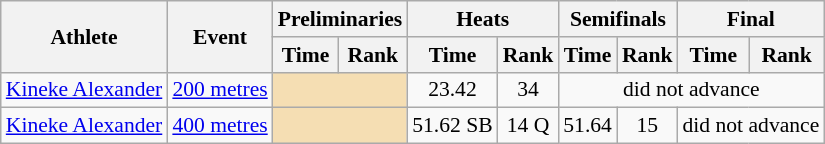<table class=wikitable style="font-size:90%;">
<tr>
<th rowspan="2">Athlete</th>
<th rowspan="2">Event</th>
<th colspan="2">Preliminaries</th>
<th colspan="2">Heats</th>
<th colspan="2">Semifinals</th>
<th colspan="2">Final</th>
</tr>
<tr>
<th>Time</th>
<th>Rank</th>
<th>Time</th>
<th>Rank</th>
<th>Time</th>
<th>Rank</th>
<th>Time</th>
<th>Rank</th>
</tr>
<tr style="border-top: single;">
<td><a href='#'>Kineke Alexander</a></td>
<td><a href='#'>200 metres</a></td>
<td colspan= 2 bgcolor="wheat"></td>
<td align=center>23.42</td>
<td align=center>34</td>
<td align=center colspan=4>did not advance</td>
</tr>
<tr style="border-top: single;">
<td><a href='#'>Kineke Alexander</a></td>
<td><a href='#'>400 metres</a></td>
<td colspan= 2 bgcolor="wheat"></td>
<td align=center>51.62 SB</td>
<td align=center>14 Q</td>
<td align=center>51.64</td>
<td align=center>15</td>
<td align=center colspan=2>did not advance</td>
</tr>
</table>
